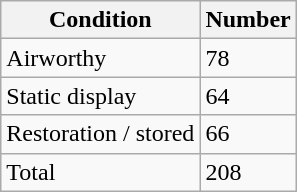<table class="wikitable" style="margin:0em 0em 1em 1em;"| align="right">
<tr>
<th>Condition</th>
<th>Number</th>
</tr>
<tr>
<td>Airworthy</td>
<td>78</td>
</tr>
<tr>
<td>Static display</td>
<td>64</td>
</tr>
<tr>
<td>Restoration / stored</td>
<td>66</td>
</tr>
<tr>
<td>Total</td>
<td>208</td>
</tr>
</table>
